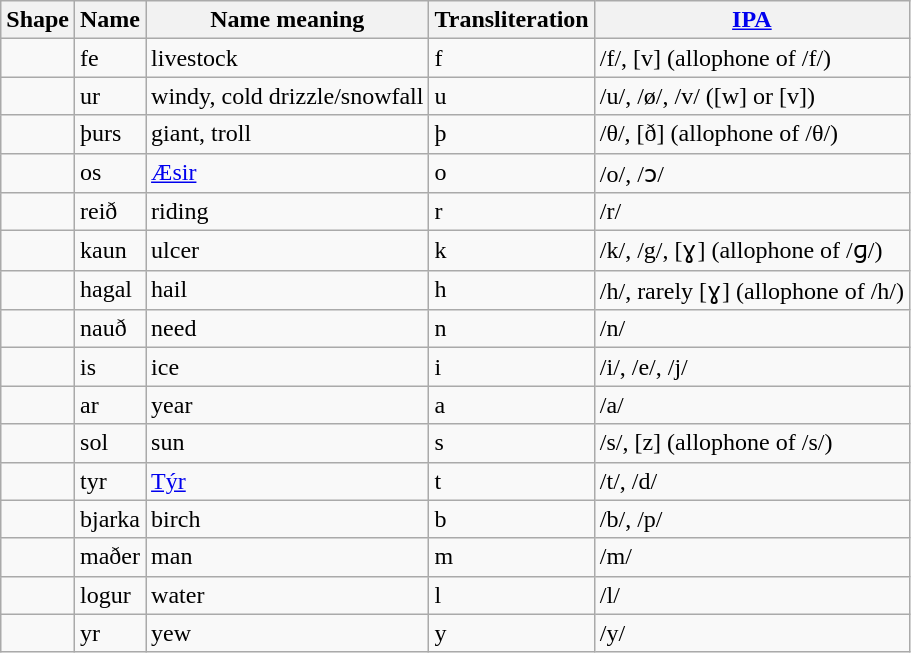<table class="wikitable">
<tr>
<th>Shape</th>
<th>Name</th>
<th>Name meaning</th>
<th>Transliteration</th>
<th><a href='#'>IPA</a></th>
</tr>
<tr>
<td></td>
<td>fe</td>
<td>livestock</td>
<td>f</td>
<td>/f/, [v] (allophone of /f/)</td>
</tr>
<tr>
<td></td>
<td>ur</td>
<td>windy, cold drizzle/snowfall</td>
<td>u</td>
<td>/u/, /ø/, /v/ ([w] or [v])</td>
</tr>
<tr>
<td></td>
<td>þurs</td>
<td>giant, troll</td>
<td>þ</td>
<td>/θ/, [ð] (allophone of /θ/)</td>
</tr>
<tr>
<td></td>
<td>os</td>
<td><a href='#'>Æsir</a></td>
<td>o</td>
<td>/o/, /ɔ/</td>
</tr>
<tr>
<td></td>
<td>reið</td>
<td>riding</td>
<td>r</td>
<td>/r/</td>
</tr>
<tr>
<td></td>
<td>kaun</td>
<td>ulcer</td>
<td>k</td>
<td>/k/, /g/, [ɣ] (allophone of /ɡ/)</td>
</tr>
<tr>
<td></td>
<td>hagal</td>
<td>hail</td>
<td>h</td>
<td>/h/, rarely [ɣ] (allophone of /h/)</td>
</tr>
<tr>
<td></td>
<td>nauð</td>
<td>need</td>
<td>n</td>
<td>/n/</td>
</tr>
<tr>
<td></td>
<td>is</td>
<td>ice</td>
<td>i</td>
<td>/i/, /e/, /j/</td>
</tr>
<tr>
<td></td>
<td>ar</td>
<td>year</td>
<td>a</td>
<td>/a/</td>
</tr>
<tr>
<td></td>
<td>sol</td>
<td>sun</td>
<td>s</td>
<td>/s/, [z] (allophone of /s/)</td>
</tr>
<tr>
<td></td>
<td>tyr</td>
<td><a href='#'>Týr</a></td>
<td>t</td>
<td>/t/, /d/</td>
</tr>
<tr>
<td></td>
<td>bjarka</td>
<td>birch</td>
<td>b</td>
<td>/b/, /p/</td>
</tr>
<tr>
<td></td>
<td>maðer</td>
<td>man</td>
<td>m</td>
<td>/m/</td>
</tr>
<tr>
<td></td>
<td>logur</td>
<td>water</td>
<td>l</td>
<td>/l/</td>
</tr>
<tr>
<td></td>
<td>yr</td>
<td>yew</td>
<td>y</td>
<td>/y/</td>
</tr>
</table>
